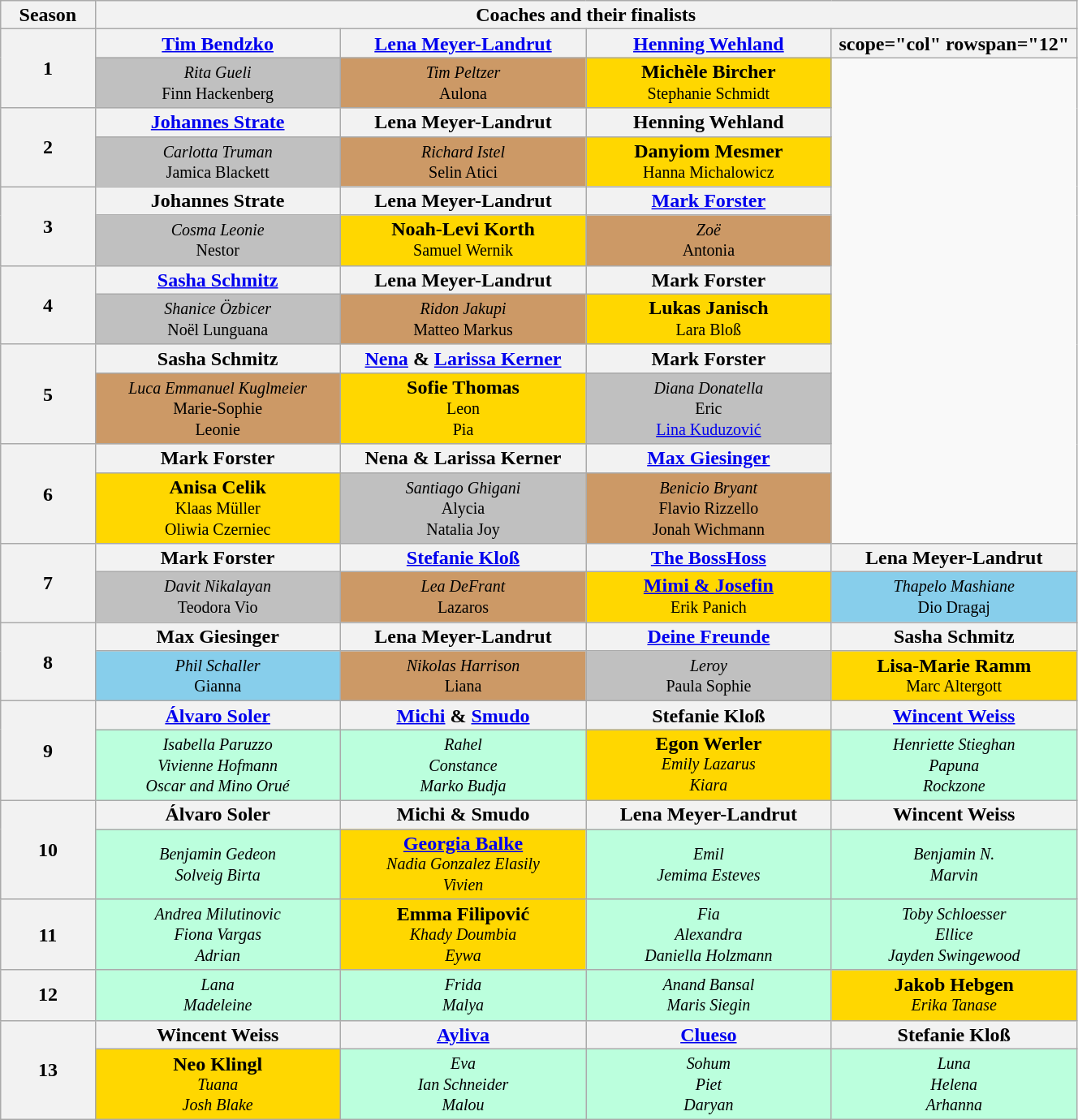<table class="wikitable" style="text-align:center; line-height:16px; width:70%">
<tr>
<th style="width:05%">Season</th>
<th style="width:50%" colspan="4">Coaches and their finalists</th>
</tr>
<tr>
<th rowspan="2">1</th>
<th style="width:15%" scope="col"><a href='#'>Tim Bendzko</a></th>
<th style="width:15%" scope="col"><a href='#'>Lena Meyer-Landrut</a></th>
<th style="width:15%" scope="col"><a href='#'>Henning Wehland</a></th>
<th>scope="col" rowspan="12" </th>
</tr>
<tr>
<td style="background:silver"><small><em>Rita Gueli</em><br>Finn Hackenberg</small></td>
<td style="background:#cc9966"><small><em>Tim Peltzer</em><br>Aulona</small></td>
<td style="background:gold"><strong>Michèle Bircher</strong><small><br>Stephanie Schmidt</small></td>
</tr>
<tr>
<th rowspan="2">2</th>
<th scope="col"><a href='#'>Johannes Strate</a></th>
<th scope="col">Lena Meyer-Landrut</th>
<th scope="col">Henning Wehland</th>
</tr>
<tr>
<td style="background:silver"><small><em>Carlotta Truman</em><br>Jamica Blackett</small></td>
<td style="background:#cc9966"><small><em>Richard Istel</em><br>Selin Atici</small></td>
<td style="background:gold"><strong>Danyiom Mesmer</strong><small><br>Hanna Michalowicz</small></td>
</tr>
<tr>
<th rowspan="2">3</th>
<th scope="col">Johannes Strate</th>
<th scope="col">Lena Meyer-Landrut</th>
<th scope="col"><a href='#'>Mark Forster</a></th>
</tr>
<tr>
<td style="background:silver"><small><em>Cosma Leonie</em><br>Nestor</small></td>
<td style="background:gold"><strong>Noah-Levi Korth</strong><small><br>Samuel Wernik</small></td>
<td style="background:#cc9966"><small><em>Zoë</em><br>Antonia</small></td>
</tr>
<tr>
<th rowspan="2">4</th>
<th scope="col"><a href='#'>Sasha Schmitz</a></th>
<th scope="col">Lena Meyer-Landrut</th>
<th scope="col">Mark Forster</th>
</tr>
<tr>
<td style="background:silver"><small><em>Shanice Özbicer</em><br>Noël Lunguana</small></td>
<td style="background:#cc9966"><small><em>Ridon Jakupi</em><br>Matteo Markus</small></td>
<td style="background:gold"><strong>Lukas Janisch</strong><small><br>Lara Bloß</small></td>
</tr>
<tr>
<th rowspan="2">5</th>
<th scope="col">Sasha Schmitz</th>
<th scope="col"><a href='#'>Nena</a> & <a href='#'>Larissa Kerner</a></th>
<th scope="col">Mark Forster</th>
</tr>
<tr>
<td style="background:#cc9966"><small><em>Luca Emmanuel Kuglmeier</em><br>Marie-Sophie<br>Leonie</small></td>
<td style="background:gold"><strong>Sofie Thomas</strong><small><br>Leon<br>Pia</small></td>
<td style="background:silver"><small><em>Diana Donatella</em><br>Eric<br><a href='#'>Lina Kuduzović</a></small></td>
</tr>
<tr>
<th rowspan="2">6</th>
<th scope="col">Mark Forster</th>
<th scope="col">Nena & Larissa Kerner</th>
<th scope="col"><a href='#'>Max Giesinger</a></th>
</tr>
<tr>
<td style="background:gold"><strong>Anisa Celik</strong><small><br>Klaas Müller<br>Oliwia Czerniec</small></td>
<td style="background:silver"><small><em>Santiago Ghigani</em><br>Alycia<br>Natalia Joy</small></td>
<td style="background:#cc9966"><small><em>Benicio Bryant</em><br>Flavio Rizzello<br>Jonah Wichmann</small></td>
</tr>
<tr>
<th rowspan="2">7</th>
<th scope="col">Mark Forster</th>
<th scope="col"><a href='#'>Stefanie Kloß</a></th>
<th scope="col"><a href='#'>The BossHoss</a></th>
<th scope="col" style="width:15%">Lena Meyer-Landrut</th>
</tr>
<tr>
<td style="background:silver"><small><em>Davit Nikalayan</em><br>Teodora Vio</small></td>
<td style="background:#cc9966"><small><em>Lea DeFrant</em><br>Lazaros</small></td>
<td style="background:gold"><strong><a href='#'>Mimi & Josefin</a></strong><small><br>Erik Panich</small></td>
<td style="background:skyblue"><small><em>Thapelo Mashiane</em><br>Dio Dragaj</small></td>
</tr>
<tr>
<th rowspan="2">8</th>
<th scope="col">Max Giesinger</th>
<th scope="col">Lena Meyer-Landrut</th>
<th scope="col"><a href='#'>Deine Freunde</a></th>
<th scope="col">Sasha Schmitz</th>
</tr>
<tr>
<td style="background:skyblue"><small><em>Phil Schaller</em><br>Gianna</small></td>
<td style="background:#cc9966"><small><em>Nikolas Harrison</em><br>Liana</small></td>
<td style="background:silver"><small><em>Leroy</em><br>Paula Sophie</small></td>
<td style="background:gold"><strong>Lisa-Marie Ramm</strong><br><small>Marc Altergott</small></td>
</tr>
<tr>
<th rowspan="2">9</th>
<th scope="col"><a href='#'>Álvaro Soler</a></th>
<th scope="col"><a href='#'>Michi</a> & <a href='#'>Smudo</a></th>
<th scope="col">Stefanie Kloß</th>
<th scope="col"><a href='#'>Wincent Weiss</a></th>
</tr>
<tr>
<td style="background:#bfd"><small><em>Isabella Paruzzo<br>Vivienne Hofmann<br>Oscar and Mino Orué</em></small></td>
<td style="background:#bfd"><small><em>Rahel<br>Constance<br>Marko Budja</em></small></td>
<td style="background:gold"><strong>Egon Werler</strong><br><small><em>Emily Lazarus<br>Kiara</em></small></td>
<td style="background:#bfd"><small><em>Henriette Stieghan<br>Papuna<br>Rockzone</em></small></td>
</tr>
<tr>
<th rowspan="2">10</th>
<th scope="col">Álvaro Soler</th>
<th scope="col">Michi & Smudo</th>
<th scope="col">Lena Meyer-Landrut</th>
<th scope="col">Wincent Weiss</th>
</tr>
<tr>
<td style="background:#bfd"><small><em>Benjamin Gedeon<br>Solveig Birta</em></small></td>
<td style="background:gold"><strong><a href='#'>Georgia Balke</a></strong><br><small><em>Nadia Gonzalez Elasily<br>Vivien</em></small></td>
<td style="background:#bfd"><small><em>Emil<br>Jemima Esteves</em></small></td>
<td style="background:#bfd"><small><em>Benjamin N.<br>Marvin</em></small></td>
</tr>
<tr>
<th>11</th>
<td style="background:#bfd"><small><em>Andrea Milutinovic<br>Fiona Vargas<br>Adrian</em></small></td>
<td style="background:gold"><strong>Emma Filipović</strong><br><small><em>Khady Doumbia<br>Eywa</em></small></td>
<td style="background:#bfd"><small><em>Fia<br>Alexandra<br>Daniella Holzmann</em></small></td>
<td style="background:#bfd"><small><em>Toby Schloesser<br>Ellice<br>Jayden Swingewood</em></small></td>
</tr>
<tr>
<th>12</th>
<td style="background:#bfd"><small><em>Lana<br>Madeleine</em></small></td>
<td style="background:#bfd"><small><em>Frida<br>Malya</em></small></td>
<td style="background:#bfd"><small><em>Anand Bansal<br>Maris Siegin</em></small></td>
<td style="background:gold"><strong>Jakob Hebgen</strong><br><small><em>Erika Tanase</em></small></td>
</tr>
<tr>
<th rowspan="2">13</th>
<th scope="col">Wincent Weiss</th>
<th scope="col"><a href='#'>Ayliva</a></th>
<th scope="col"><a href='#'>Clueso</a></th>
<th scope="col">Stefanie Kloß</th>
</tr>
<tr>
<td style="background:gold"><strong>Neo Klingl</strong><br><small><em>Tuana<br>Josh Blake</em></small></td>
<td style="background:#bfd"><small><em>Eva<br>Ian Schneider<br>Malou</em></small></td>
<td style="background:#bfd"><small><em>Sohum<br>Piet<br>Daryan</em></small></td>
<td style="background:#bfd"><small><em>Luna<br>Helena<br>Arhanna</em></small></td>
</tr>
</table>
